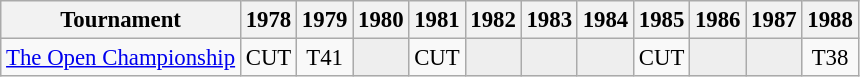<table class="wikitable" style="font-size:95%;text-align:center;">
<tr>
<th>Tournament</th>
<th>1978</th>
<th>1979</th>
<th>1980</th>
<th>1981</th>
<th>1982</th>
<th>1983</th>
<th>1984</th>
<th>1985</th>
<th>1986</th>
<th>1987</th>
<th>1988</th>
</tr>
<tr>
<td align=left><a href='#'>The Open Championship</a></td>
<td>CUT</td>
<td>T41</td>
<td style="background:#eeeeee;"></td>
<td>CUT</td>
<td style="background:#eeeeee;"></td>
<td style="background:#eeeeee;"></td>
<td style="background:#eeeeee;"></td>
<td>CUT</td>
<td style="background:#eeeeee;"></td>
<td style="background:#eeeeee;"></td>
<td>T38</td>
</tr>
</table>
